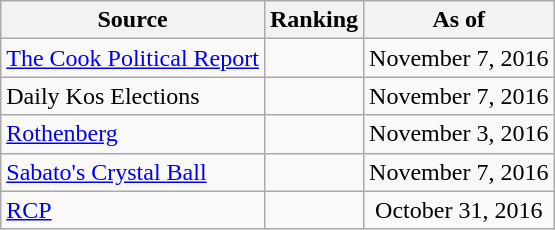<table class="wikitable" style="text-align:center">
<tr>
<th>Source</th>
<th>Ranking</th>
<th>As of</th>
</tr>
<tr>
<td align=left><a href='#'>The Cook Political Report</a></td>
<td></td>
<td>November 7, 2016</td>
</tr>
<tr>
<td align=left>Daily Kos Elections</td>
<td></td>
<td>November 7, 2016</td>
</tr>
<tr>
<td align=left><a href='#'>Rothenberg</a></td>
<td></td>
<td>November 3, 2016</td>
</tr>
<tr>
<td align=left><a href='#'>Sabato's Crystal Ball</a></td>
<td></td>
<td>November 7, 2016</td>
</tr>
<tr>
<td align="left"><a href='#'>RCP</a></td>
<td></td>
<td>October 31, 2016</td>
</tr>
</table>
